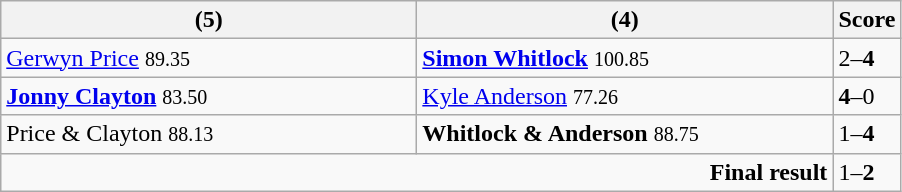<table class="wikitable">
<tr>
<th width=270> (5)</th>
<th width=270><strong></strong> (4)</th>
<th>Score</th>
</tr>
<tr>
<td><a href='#'>Gerwyn Price</a> <small><span>89.35</span></small></td>
<td><strong><a href='#'>Simon Whitlock</a></strong> <small><span>100.85</span></small></td>
<td>2–<strong>4</strong></td>
</tr>
<tr>
<td><strong><a href='#'>Jonny Clayton</a></strong> <small><span>83.50</span></small></td>
<td><a href='#'>Kyle Anderson</a> <small><span>77.26</span></small></td>
<td><strong>4</strong>–0</td>
</tr>
<tr>
<td>Price & Clayton <small><span>88.13</span></small></td>
<td><strong>Whitlock & Anderson</strong> <small><span>88.75</span></small></td>
<td>1–<strong>4</strong></td>
</tr>
<tr>
<td colspan="2" align="right"><strong>Final result</strong></td>
<td>1–<strong>2</strong></td>
</tr>
</table>
